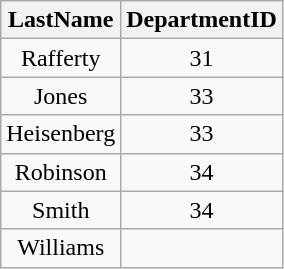<table class="wikitable" style="text-align:center; float:left; margin-right:5px">
<tr>
<th>LastName</th>
<th>DepartmentID</th>
</tr>
<tr>
<td>Rafferty</td>
<td>31</td>
</tr>
<tr>
<td>Jones</td>
<td>33</td>
</tr>
<tr>
<td>Heisenberg</td>
<td>33</td>
</tr>
<tr>
<td>Robinson</td>
<td>34</td>
</tr>
<tr>
<td>Smith</td>
<td>34</td>
</tr>
<tr>
<td>Williams</td>
<td></td>
</tr>
</table>
